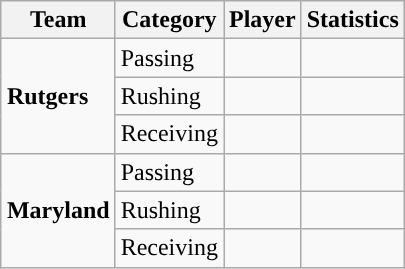<table class="wikitable" style="float: right;">
<tr>
<th>Team</th>
<th>Category</th>
<th>Player</th>
<th>Statistics</th>
</tr>
<tr>
<td rowspan=3><strong>Rutgers</strong></td>
<td>Passing</td>
<td></td>
<td></td>
</tr>
<tr>
<td>Rushing</td>
<td></td>
<td></td>
</tr>
<tr>
<td>Receiving</td>
<td></td>
<td></td>
</tr>
<tr>
<td rowspan=3><strong>Maryland</strong></td>
<td>Passing</td>
<td></td>
<td></td>
</tr>
<tr>
<td>Rushing</td>
<td></td>
<td></td>
</tr>
<tr>
<td>Receiving</td>
<td></td>
<td></td>
</tr>
</table>
